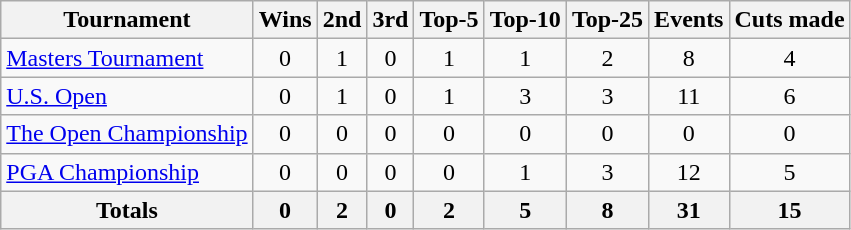<table class=wikitable style=text-align:center>
<tr>
<th>Tournament</th>
<th>Wins</th>
<th>2nd</th>
<th>3rd</th>
<th>Top-5</th>
<th>Top-10</th>
<th>Top-25</th>
<th>Events</th>
<th>Cuts made</th>
</tr>
<tr>
<td align=left><a href='#'>Masters Tournament</a></td>
<td>0</td>
<td>1</td>
<td>0</td>
<td>1</td>
<td>1</td>
<td>2</td>
<td>8</td>
<td>4</td>
</tr>
<tr>
<td align=left><a href='#'>U.S. Open</a></td>
<td>0</td>
<td>1</td>
<td>0</td>
<td>1</td>
<td>3</td>
<td>3</td>
<td>11</td>
<td>6</td>
</tr>
<tr>
<td align=left><a href='#'>The Open Championship</a></td>
<td>0</td>
<td>0</td>
<td>0</td>
<td>0</td>
<td>0</td>
<td>0</td>
<td>0</td>
<td>0</td>
</tr>
<tr>
<td align=left><a href='#'>PGA Championship</a></td>
<td>0</td>
<td>0</td>
<td>0</td>
<td>0</td>
<td>1</td>
<td>3</td>
<td>12</td>
<td>5</td>
</tr>
<tr>
<th>Totals</th>
<th>0</th>
<th>2</th>
<th>0</th>
<th>2</th>
<th>5</th>
<th>8</th>
<th>31</th>
<th>15</th>
</tr>
</table>
